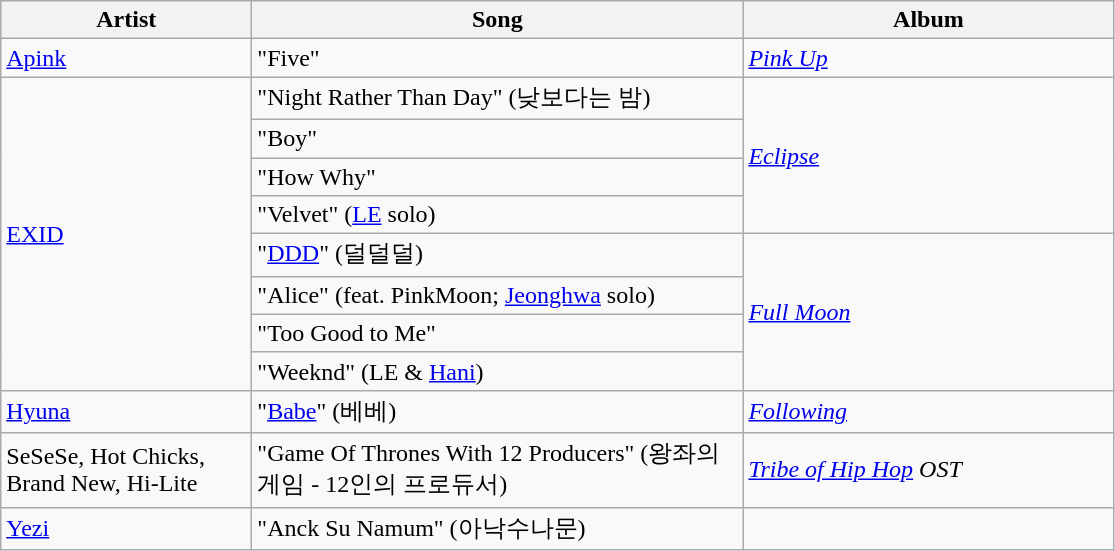<table class="wikitable">
<tr>
<th style="width:10em">Artist</th>
<th style="width:20em">Song</th>
<th style="width:15em">Album</th>
</tr>
<tr>
<td><a href='#'>Apink</a></td>
<td>"Five"</td>
<td><em><a href='#'>Pink Up</a></em></td>
</tr>
<tr>
<td rowspan="8"><a href='#'>EXID</a></td>
<td>"Night Rather Than Day" (낮보다는 밤)</td>
<td rowspan="4"><em><a href='#'>Eclipse</a></em></td>
</tr>
<tr>
<td>"Boy"</td>
</tr>
<tr>
<td>"How Why"</td>
</tr>
<tr>
<td>"Velvet" (<a href='#'>LE</a> solo)</td>
</tr>
<tr>
<td>"<a href='#'>DDD</a>" (덜덜덜)</td>
<td rowspan="4"><em><a href='#'>Full Moon</a></em></td>
</tr>
<tr>
<td>"Alice" (feat. PinkMoon; <a href='#'>Jeonghwa</a> solo)</td>
</tr>
<tr>
<td>"Too Good to Me"</td>
</tr>
<tr>
<td>"Weeknd" (LE & <a href='#'>Hani</a>)</td>
</tr>
<tr>
<td><a href='#'>Hyuna</a></td>
<td>"<a href='#'>Babe</a>" (베베)</td>
<td><em><a href='#'>Following</a></em></td>
</tr>
<tr>
<td>SeSeSe, Hot Chicks, Brand New, Hi-Lite</td>
<td>"Game Of Thrones With 12 Producers" (왕좌의 게임 - 12인의 프로듀서)</td>
<td><em><a href='#'>Tribe of Hip Hop</a> OST</em></td>
</tr>
<tr>
<td><a href='#'>Yezi</a></td>
<td>"Anck Su Namum" (아낙수나문)</td>
<td></td>
</tr>
</table>
